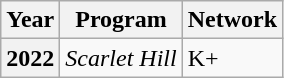<table class="wikitable plainrowheaders">
<tr>
<th>Year</th>
<th>Program</th>
<th>Network</th>
</tr>
<tr>
<th scope="row">2022</th>
<td><em>Scarlet Hill</em></td>
<td>K+</td>
</tr>
</table>
